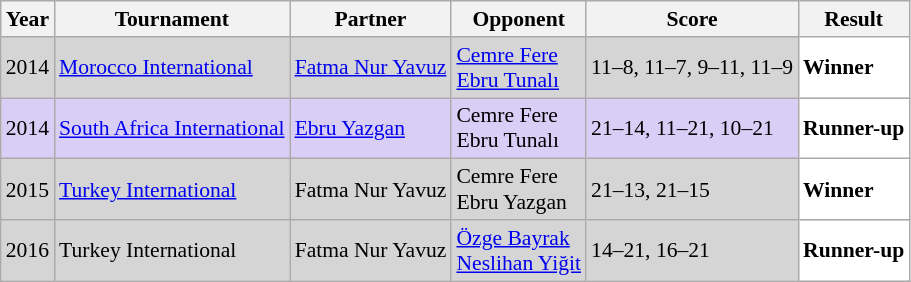<table class="sortable wikitable" style="font-size: 90%;">
<tr>
<th>Year</th>
<th>Tournament</th>
<th>Partner</th>
<th>Opponent</th>
<th>Score</th>
<th>Result</th>
</tr>
<tr style="background:#D5D5D5">
<td align="center">2014</td>
<td align="left"><a href='#'>Morocco International</a></td>
<td align="left"> <a href='#'>Fatma Nur Yavuz</a></td>
<td align="left"> <a href='#'>Cemre Fere</a><br> <a href='#'>Ebru Tunalı</a></td>
<td align="left">11–8, 11–7, 9–11, 11–9</td>
<td style="text-align:left; background:white"> <strong>Winner</strong></td>
</tr>
<tr style="background:#D8CEF6">
<td align="center">2014</td>
<td align="left"><a href='#'>South Africa International</a></td>
<td align="left"> <a href='#'>Ebru Yazgan</a></td>
<td align="left"> Cemre Fere<br> Ebru Tunalı</td>
<td align="left">21–14, 11–21, 10–21</td>
<td style="text-align:left; background:white"> <strong>Runner-up</strong></td>
</tr>
<tr style="background:#D5D5D5">
<td align="center">2015</td>
<td align="left"><a href='#'>Turkey International</a></td>
<td align="left"> Fatma Nur Yavuz</td>
<td align="left"> Cemre Fere<br> Ebru Yazgan</td>
<td align="left">21–13, 21–15</td>
<td style="text-align:left; background:white"> <strong>Winner</strong></td>
</tr>
<tr style="background:#D5D5D5">
<td align="center">2016</td>
<td align="left">Turkey International</td>
<td align="left"> Fatma Nur Yavuz</td>
<td align="left"> <a href='#'>Özge Bayrak</a><br> <a href='#'>Neslihan Yiğit</a></td>
<td align="left">14–21, 16–21</td>
<td style="text-align:left; background:white"> <strong>Runner-up</strong></td>
</tr>
</table>
